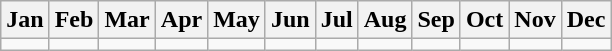<table class="wikitable">
<tr>
<th><strong>Jan</strong></th>
<th><strong>Feb</strong></th>
<th><strong>Mar</strong></th>
<th><strong>Apr</strong></th>
<th><strong>May</strong></th>
<th><strong>Jun</strong></th>
<th><strong>Jul</strong></th>
<th><strong>Aug</strong></th>
<th><strong>Sep</strong></th>
<th><strong>Oct</strong></th>
<th><strong>Nov</strong></th>
<th><strong>Dec</strong></th>
</tr>
<tr>
<td></td>
<td></td>
<td></td>
<td></td>
<td></td>
<td></td>
<td></td>
<td></td>
<td></td>
<td></td>
<td></td>
<td></td>
</tr>
</table>
